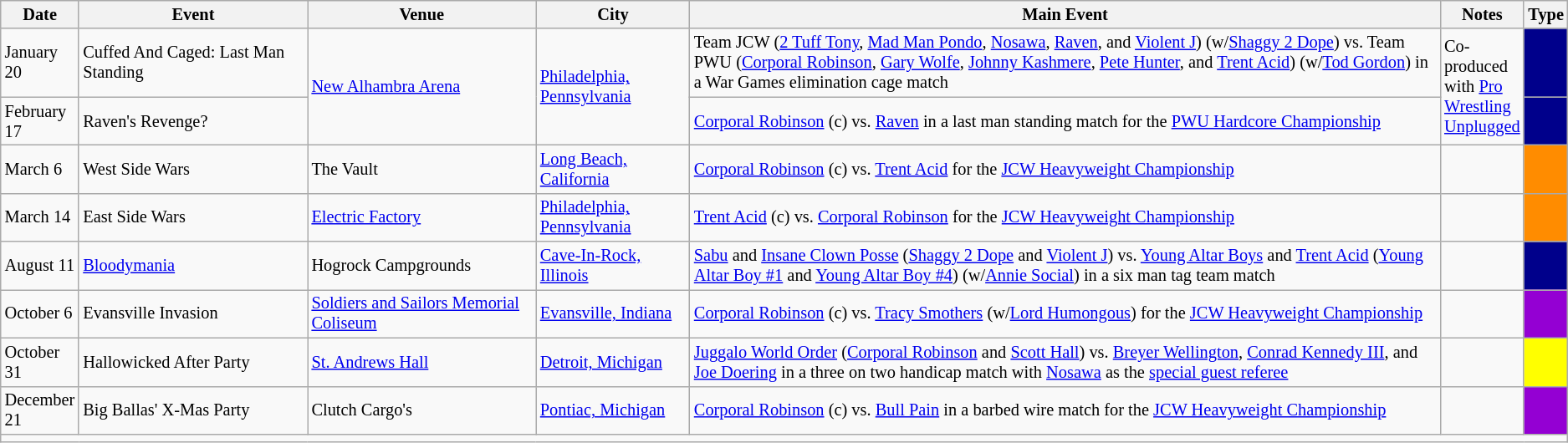<table class="sortable wikitable succession-box" style="font-size:85%;">
<tr>
<th scope="col" style="width:5%;">Date</th>
<th scope="col" style="width:15%;">Event</th>
<th scope="col" style="width:15%;">Venue</th>
<th scope="col" style="width:10%;">City</th>
<th scope="col" style="width:50%;">Main Event</th>
<th scope="col" style="width:10%;">Notes</th>
<th scope="col" style="width:1%;">Type</th>
</tr>
<tr>
<td>January 20</td>
<td>Cuffed And Caged: Last Man Standing</td>
<td rowspan=2><a href='#'>New Alhambra Arena</a></td>
<td rowspan=2><a href='#'>Philadelphia, Pennsylvania</a></td>
<td>Team JCW (<a href='#'>2 Tuff Tony</a>, <a href='#'>Mad Man Pondo</a>, <a href='#'>Nosawa</a>, <a href='#'>Raven</a>, and <a href='#'>Violent J</a>) (w/<a href='#'>Shaggy 2 Dope</a>) vs. Team PWU (<a href='#'>Corporal Robinson</a>, <a href='#'>Gary Wolfe</a>, <a href='#'>Johnny Kashmere</a>, <a href='#'>Pete Hunter</a>, and <a href='#'>Trent Acid</a>) (w/<a href='#'>Tod Gordon</a>) in a War Games elimination cage match</td>
<td rowspan=2>Co-produced with <a href='#'>Pro Wrestling Unplugged</a></td>
<td style="background: darkblue"></td>
</tr>
<tr>
<td>February 17</td>
<td>Raven's Revenge?</td>
<td><a href='#'>Corporal Robinson</a> (c) vs. <a href='#'>Raven</a> in a last man standing match for the <a href='#'>PWU Hardcore Championship</a></td>
<td style="background: darkblue"></td>
</tr>
<tr>
<td>March 6<br></td>
<td>West Side Wars</td>
<td>The Vault</td>
<td><a href='#'>Long Beach, California</a></td>
<td><a href='#'>Corporal Robinson</a> (c) vs. <a href='#'>Trent Acid</a> for the <a href='#'>JCW Heavyweight Championship</a></td>
<td></td>
<td style="background: darkorange"></td>
</tr>
<tr>
<td>March 14<br></td>
<td>East Side Wars</td>
<td><a href='#'>Electric Factory</a></td>
<td><a href='#'>Philadelphia, Pennsylvania</a></td>
<td><a href='#'>Trent Acid</a> (c) vs. <a href='#'>Corporal Robinson</a> for the <a href='#'>JCW Heavyweight Championship</a></td>
<td></td>
<td style="background: darkorange"></td>
</tr>
<tr>
<td>August 11</td>
<td><a href='#'>Bloodymania</a></td>
<td>Hogrock Campgrounds</td>
<td><a href='#'>Cave-In-Rock, Illinois</a></td>
<td><a href='#'>Sabu</a> and <a href='#'>Insane Clown Posse</a> (<a href='#'>Shaggy 2 Dope</a> and <a href='#'>Violent J</a>) vs. <a href='#'>Young Altar Boys</a> and <a href='#'>Trent Acid</a> (<a href='#'>Young Altar Boy #1</a> and <a href='#'>Young Altar Boy #4</a>) (w/<a href='#'>Annie Social</a>) in a six man tag team match</td>
<td></td>
<td style="background: darkblue"></td>
</tr>
<tr>
<td>October 6</td>
<td>Evansville Invasion</td>
<td><a href='#'>Soldiers and Sailors Memorial Coliseum</a></td>
<td><a href='#'>Evansville, Indiana</a></td>
<td><a href='#'>Corporal Robinson</a> (c) vs. <a href='#'>Tracy Smothers</a> (w/<a href='#'>Lord Humongous</a>) for the <a href='#'>JCW Heavyweight Championship</a></td>
<td></td>
<td style="background: darkviolet"></td>
</tr>
<tr>
<td>October 31 <br></td>
<td>Hallowicked After Party</td>
<td><a href='#'>St. Andrews Hall</a></td>
<td><a href='#'>Detroit, Michigan</a></td>
<td><a href='#'>Juggalo World Order</a> (<a href='#'>Corporal Robinson</a> and <a href='#'>Scott Hall</a>) vs. <a href='#'>Breyer Wellington</a>, <a href='#'>Conrad Kennedy III</a>, and <a href='#'>Joe Doering</a> in a three on two handicap match with <a href='#'>Nosawa</a> as the <a href='#'>special guest referee</a></td>
<td></td>
<td style="background: yellow"></td>
</tr>
<tr>
<td>December 21</td>
<td>Big Ballas' X-Mas Party</td>
<td>Clutch Cargo's</td>
<td><a href='#'>Pontiac, Michigan</a></td>
<td><a href='#'>Corporal Robinson</a> (c) vs. <a href='#'>Bull Pain</a> in a barbed wire match for the <a href='#'>JCW Heavyweight Championship</a></td>
<td></td>
<td style="background: darkviolet"></td>
</tr>
<tr>
<td colspan="7"></td>
</tr>
</table>
